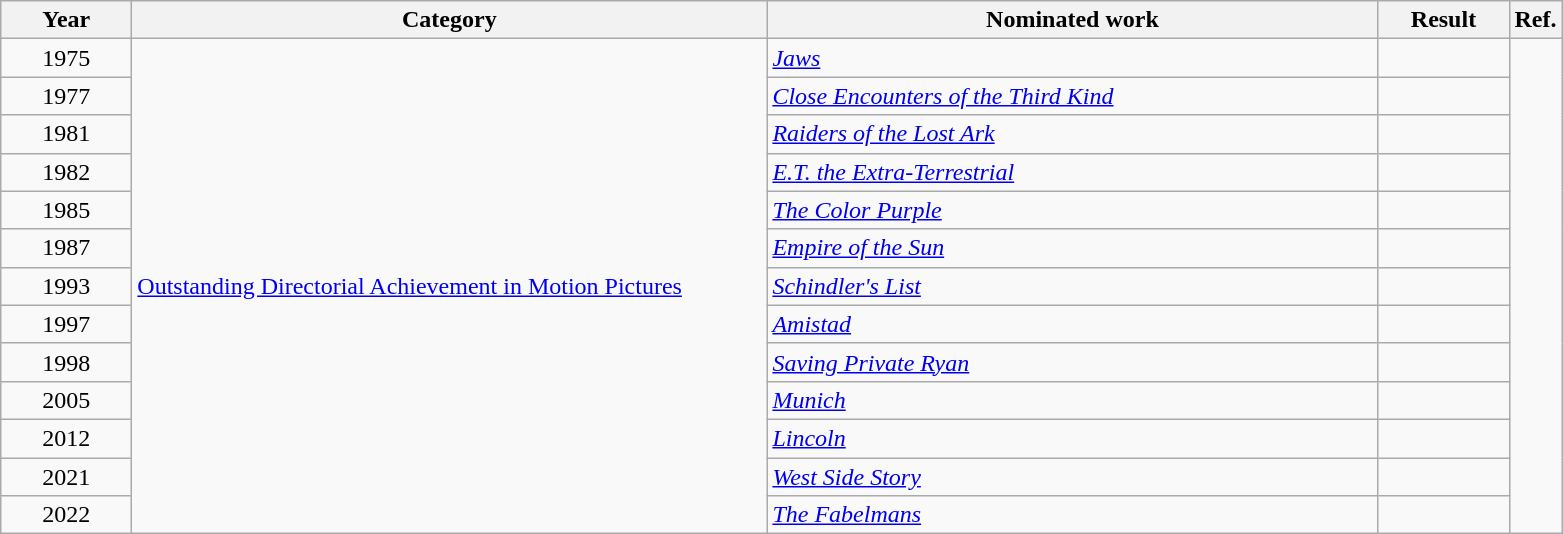<table class=wikitable>
<tr>
<th scope="col" style="width:5em;">Year</th>
<th scope="col" style="width:26em;">Category</th>
<th scope="col" style="width:25em;">Nominated work</th>
<th scope="col" style="width:5em;">Result</th>
<th>Ref.</th>
</tr>
<tr>
<td style="text-align:center;">1975</td>
<td rowspan="13"><a href='#'>Outstanding Directorial Achievement in Motion Pictures</a></td>
<td><a href='#'><em>Jaws</em></a></td>
<td></td>
</tr>
<tr>
<td style="text-align:center;">1977</td>
<td><em><a href='#'>Close Encounters of the Third Kind</a></em></td>
<td></td>
</tr>
<tr>
<td style="text-align:center;">1981</td>
<td><em><a href='#'>Raiders of the Lost Ark</a></em></td>
<td></td>
</tr>
<tr>
<td style="text-align:center;">1982</td>
<td><em><a href='#'>E.T. the Extra-Terrestrial</a></em></td>
<td></td>
</tr>
<tr>
<td style="text-align:center;">1985</td>
<td><a href='#'><em>The Color Purple</em></a></td>
<td></td>
</tr>
<tr>
<td style="text-align:center;">1987</td>
<td><a href='#'><em>Empire of the Sun</em></a></td>
<td></td>
</tr>
<tr>
<td style="text-align:center;">1993</td>
<td><em><a href='#'>Schindler's List</a></em></td>
<td></td>
</tr>
<tr>
<td style="text-align:center;">1997</td>
<td><a href='#'><em>Amistad</em></a></td>
<td></td>
</tr>
<tr>
<td style="text-align:center;">1998</td>
<td><em><a href='#'>Saving Private Ryan</a></em></td>
<td></td>
</tr>
<tr>
<td style="text-align:center;">2005</td>
<td><a href='#'><em>Munich</em></a></td>
<td></td>
</tr>
<tr>
<td style="text-align:center;">2012</td>
<td><a href='#'><em>Lincoln</em></a></td>
<td></td>
</tr>
<tr>
<td style="text-align:center;">2021</td>
<td><em><a href='#'>West Side Story</a></em></td>
<td></td>
</tr>
<tr>
<td style="text-align:center;">2022</td>
<td><em><a href='#'>The Fabelmans</a></em></td>
<td></td>
</tr>
</table>
